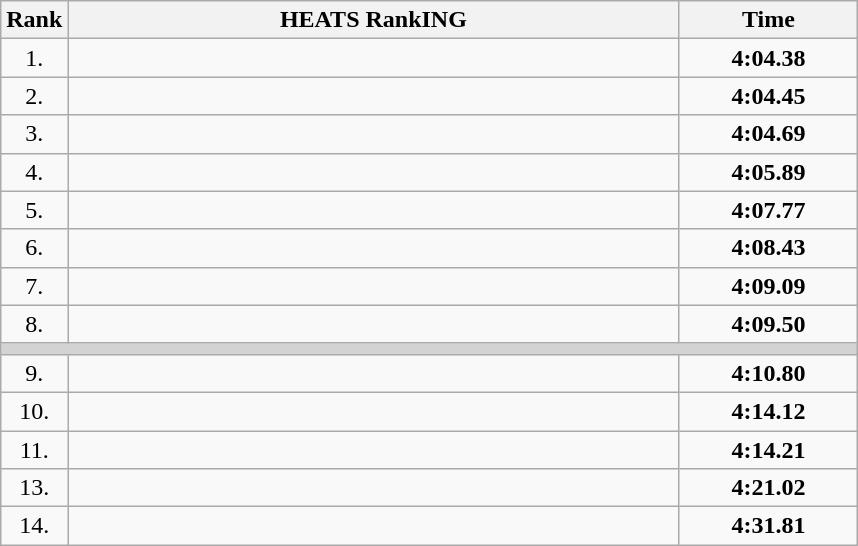<table class="wikitable">
<tr>
<th>Rank</th>
<th style="width: 25em">HEATS RankING</th>
<th style="width: 7em">Time</th>
</tr>
<tr>
<td align="center">1.</td>
<td><strong></strong></td>
<td align="center"><strong>4:04.38</strong></td>
</tr>
<tr>
<td align="center">2.</td>
<td><strong></strong></td>
<td align="center"><strong>4:04.45</strong></td>
</tr>
<tr>
<td align="center">3.</td>
<td><strong></strong></td>
<td align="center"><strong>4:04.69</strong></td>
</tr>
<tr>
<td align="center">4.</td>
<td><strong></strong></td>
<td align="center"><strong>4:05.89</strong></td>
</tr>
<tr>
<td align="center">5.</td>
<td><strong></strong></td>
<td align="center"><strong>4:07.77</strong></td>
</tr>
<tr>
<td align="center">6.</td>
<td><strong></strong></td>
<td align="center"><strong>4:08.43</strong></td>
</tr>
<tr>
<td align="center">7.</td>
<td><strong></strong></td>
<td align="center"><strong>4:09.09</strong></td>
</tr>
<tr>
<td align="center">8.</td>
<td><strong></strong></td>
<td align="center"><strong>4:09.50</strong></td>
</tr>
<tr>
<td colspan=3 bgcolor=lightgray></td>
</tr>
<tr>
<td align="center">9.</td>
<td><strong></strong></td>
<td align="center"><strong>4:10.80</strong></td>
</tr>
<tr>
<td align="center">10.</td>
<td><strong></strong></td>
<td align="center"><strong>4:14.12</strong></td>
</tr>
<tr>
<td align="center">11.</td>
<td><strong></strong></td>
<td align="center"><strong>4:14.21</strong></td>
</tr>
<tr>
<td align="center">13.</td>
<td><strong></strong></td>
<td align="center"><strong>4:21.02</strong></td>
</tr>
<tr>
<td align="center">14.</td>
<td><strong></strong></td>
<td align="center"><strong>4:31.81</strong></td>
</tr>
</table>
